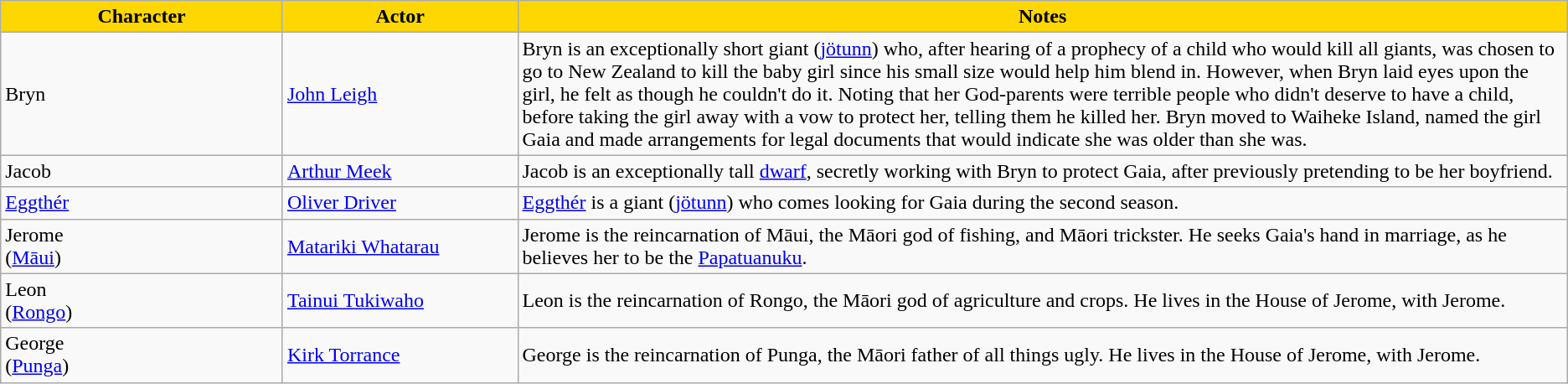<table class="wikitable">
<tr>
<th style="background-color:gold;" width=18%>Character</th>
<th style="background-color:gold;" width=15%>Actor</th>
<th style="background-color:gold;">Notes</th>
</tr>
<tr>
<td>Bryn</td>
<td><a href='#'>John Leigh</a></td>
<td>Bryn is an exceptionally short giant (<a href='#'>jötunn</a>) who, after hearing of a prophecy of a child who would kill all giants, was chosen to go to New Zealand to kill the baby girl since his small size would help him blend in. However, when Bryn laid eyes upon the girl, he felt as though he couldn't do it. Noting that her God-parents were terrible people who didn't deserve to have a child, before taking the girl away with a vow to protect her, telling them he killed her. Bryn moved to Waiheke Island, named the girl Gaia and made arrangements for legal documents that would indicate she was older than she was.</td>
</tr>
<tr>
<td>Jacob</td>
<td><a href='#'>Arthur Meek</a></td>
<td>Jacob is an exceptionally tall <a href='#'>dwarf</a>, secretly working with Bryn to protect Gaia, after previously pretending to be her boyfriend.</td>
</tr>
<tr>
<td><a href='#'>Eggthér</a></td>
<td><a href='#'>Oliver Driver</a></td>
<td><a href='#'>Eggthér</a> is a giant (<a href='#'>jötunn</a>) who comes looking for Gaia during the second season.</td>
</tr>
<tr>
<td>Jerome<br>(<a href='#'>Māui</a>)</td>
<td><a href='#'>Matariki Whatarau</a></td>
<td>Jerome is the reincarnation of Māui, the Māori god of fishing, and Māori trickster. He seeks Gaia's hand in marriage, as he believes her to be the <a href='#'>Papatuanuku</a>.</td>
</tr>
<tr>
<td>Leon<br>(<a href='#'>Rongo</a>)</td>
<td><a href='#'>Tainui Tukiwaho</a></td>
<td>Leon is the reincarnation of Rongo, the Māori god of agriculture and crops. He lives in the House of Jerome, with Jerome.</td>
</tr>
<tr>
<td>George<br>(<a href='#'>Punga</a>)</td>
<td><a href='#'>Kirk Torrance</a></td>
<td>George is the reincarnation of Punga, the Māori father of all things ugly. He lives in the House of Jerome, with Jerome.</td>
</tr>
</table>
